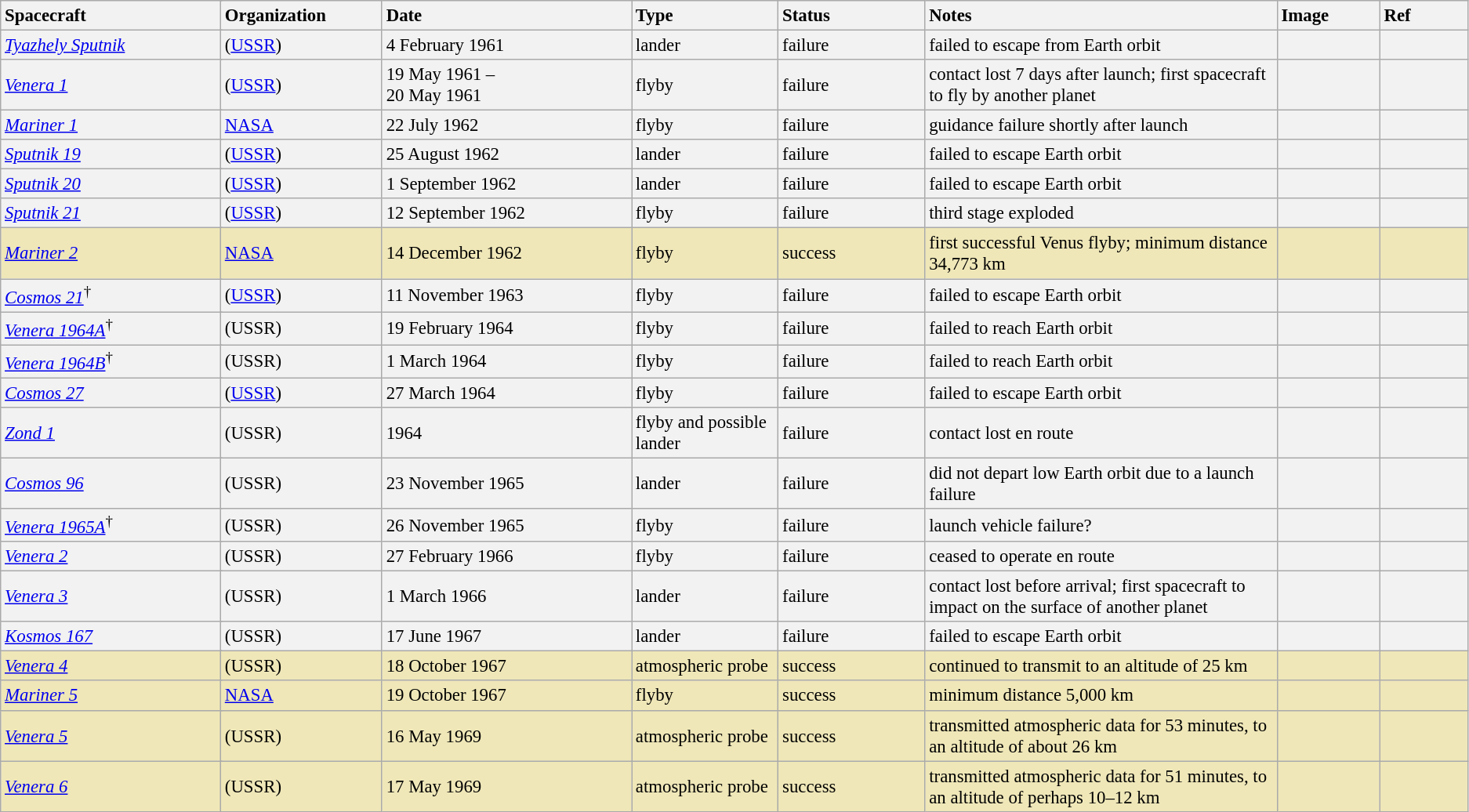<table class="wikitable sortable sticky-header" style="font-size:95%;">
<tr>
<th colspan="2"  style="text-align:left; width:15%;">Spacecraft</th>
<th style="text-align:left; width:11%;">Organization</th>
<th style="text-align:left; width:17%;">Date</th>
<th style="text-align:left; width:10%;">Type</th>
<th style="text-align:left; width:10%;">Status</th>
<th style="text-align:left; width:24%;">Notes</th>
<th style="text-align:left; width:7%;">Image</th>
<th style="text-align:left; width:6%;">Ref</th>
</tr>
<tr style="background:#F2F2F2">
<td colspan="2"><em><a href='#'>Tyazhely Sputnik </a></em></td>
<td> (<a href='#'>USSR</a>)</td>
<td>4 February 1961</td>
<td>lander</td>
<td>failure</td>
<td>failed to escape from Earth orbit</td>
<td></td>
<td></td>
</tr>
<tr style="background:#F2F2F2">
<td colspan="2"><em><a href='#'>Venera 1</a></em></td>
<td> (<a href='#'>USSR</a>)</td>
<td>19 May 1961 –<br>20 May 1961</td>
<td>flyby</td>
<td>failure</td>
<td>contact lost 7 days after launch; first spacecraft to fly by another planet</td>
<td></td>
<td></td>
</tr>
<tr style="background:#F2F2F2">
<td colspan="2"><em><a href='#'>Mariner 1</a></em></td>
<td> <a href='#'>NASA</a></td>
<td>22 July 1962</td>
<td>flyby</td>
<td>failure</td>
<td>guidance failure shortly after launch</td>
<td></td>
<td></td>
</tr>
<tr style="background:#F2F2F2">
<td colspan="2"><em><a href='#'>Sputnik 19</a></em></td>
<td> (<a href='#'>USSR</a>)</td>
<td>25 August 1962</td>
<td>lander</td>
<td>failure</td>
<td>failed to escape Earth orbit</td>
<td></td>
<td></td>
</tr>
<tr style="background:#F2F2F2">
<td colspan="2"><em><a href='#'>Sputnik 20</a></em></td>
<td> (<a href='#'>USSR</a>)</td>
<td>1 September 1962</td>
<td>lander</td>
<td>failure</td>
<td>failed to escape Earth orbit</td>
<td></td>
<td></td>
</tr>
<tr style="background:#F2F2F2">
<td colspan="2"><em><a href='#'>Sputnik 21</a></em></td>
<td> (<a href='#'>USSR</a>)</td>
<td>12 September 1962</td>
<td>flyby</td>
<td>failure</td>
<td>third stage exploded</td>
<td></td>
<td></td>
</tr>
<tr style="background:#EFE7B8">
<td colspan="2"><em><a href='#'>Mariner 2</a></em></td>
<td> <a href='#'>NASA</a></td>
<td>14 December 1962</td>
<td>flyby</td>
<td>success</td>
<td>first successful Venus flyby; minimum distance 34,773 km</td>
<td></td>
<td></td>
</tr>
<tr style="background:#F2F2F2">
<td colspan="2"><em><a href='#'>Cosmos 21</a></em><sup>†</sup></td>
<td> (<a href='#'>USSR</a>)</td>
<td>11 November 1963</td>
<td>flyby</td>
<td>failure</td>
<td>failed to escape Earth orbit</td>
<td></td>
<td></td>
</tr>
<tr style="background:#F2F2F2">
<td colspan="2"><em><a href='#'>Venera 1964A</a></em><sup>†</sup></td>
<td> (USSR)</td>
<td>19 February 1964</td>
<td>flyby</td>
<td>failure</td>
<td>failed to reach Earth orbit</td>
<td></td>
<td></td>
</tr>
<tr style="background:#F2F2F2">
<td colspan="2"><em><a href='#'>Venera 1964B</a></em><sup>†</sup></td>
<td> (USSR)</td>
<td>1 March 1964</td>
<td>flyby</td>
<td>failure</td>
<td>failed to reach Earth orbit</td>
<td></td>
<td></td>
</tr>
<tr style="background:#F2F2F2">
<td colspan="2"><em><a href='#'>Cosmos 27</a></em></td>
<td> (<a href='#'>USSR</a>)</td>
<td>27 March 1964</td>
<td>flyby</td>
<td>failure</td>
<td>failed to escape Earth orbit</td>
<td></td>
<td></td>
</tr>
<tr style="background:#F2F2F2">
<td colspan="2"><em><a href='#'>Zond 1</a></em></td>
<td> (USSR)</td>
<td>1964</td>
<td>flyby and possible lander</td>
<td>failure</td>
<td>contact lost en route</td>
<td></td>
<td></td>
</tr>
<tr style="background:#F2F2F2">
<td colspan="2"><em><a href='#'>Cosmos 96</a></em></td>
<td> (USSR)</td>
<td>23 November 1965</td>
<td>lander</td>
<td>failure</td>
<td>did not depart low Earth orbit due to a launch failure</td>
<td></td>
<td></td>
</tr>
<tr style="background:#F2F2F2">
<td colspan="2"><em><a href='#'>Venera 1965A</a></em><sup>†</sup></td>
<td> (USSR)</td>
<td>26 November 1965</td>
<td>flyby</td>
<td>failure</td>
<td>launch vehicle failure?</td>
<td></td>
<td></td>
</tr>
<tr style="background:#F2F2F2">
<td colspan="2"><em><a href='#'>Venera 2</a></em></td>
<td> (USSR)</td>
<td>27 February 1966</td>
<td>flyby</td>
<td>failure</td>
<td>ceased to operate en route</td>
<td></td>
<td></td>
</tr>
<tr style="background:#F2F2F2">
<td colspan="2"><em><a href='#'>Venera 3</a></em></td>
<td> (USSR)</td>
<td>1 March 1966</td>
<td>lander</td>
<td>failure</td>
<td>contact lost before arrival; first spacecraft to impact on the surface of another planet</td>
<td></td>
<td></td>
</tr>
<tr style="background:#F2F2F2">
<td colspan="2"><em><a href='#'>Kosmos 167</a></em></td>
<td> (USSR)</td>
<td>17 June 1967</td>
<td>lander</td>
<td>failure</td>
<td>failed to escape Earth orbit</td>
<td></td>
<td></td>
</tr>
<tr style="background:#EFE7B8">
<td colspan="2"><em><a href='#'>Venera 4</a></em></td>
<td> (USSR)</td>
<td>18 October 1967</td>
<td>atmospheric probe</td>
<td>success</td>
<td>continued to transmit to an altitude of 25 km</td>
<td></td>
<td></td>
</tr>
<tr style="background:#EFE7B8">
<td colspan="2"><em><a href='#'>Mariner 5</a></em></td>
<td> <a href='#'>NASA</a></td>
<td>19 October 1967</td>
<td>flyby</td>
<td>success</td>
<td>minimum distance 5,000 km</td>
<td></td>
<td></td>
</tr>
<tr style="background:#EFE7B8">
<td colspan="2"><em><a href='#'>Venera 5</a></em></td>
<td> (USSR)</td>
<td>16 May 1969</td>
<td>atmospheric probe</td>
<td>success</td>
<td>transmitted atmospheric data for 53 minutes, to an altitude of about 26 km</td>
<td></td>
<td></td>
</tr>
<tr style="background:#EFE7B8">
<td colspan="2"><em><a href='#'>Venera 6</a></em></td>
<td> (USSR)</td>
<td>17 May 1969</td>
<td>atmospheric probe</td>
<td>success</td>
<td>transmitted atmospheric data for 51 minutes, to an altitude of perhaps 10–12 km</td>
<td></td>
<td></td>
</tr>
</table>
